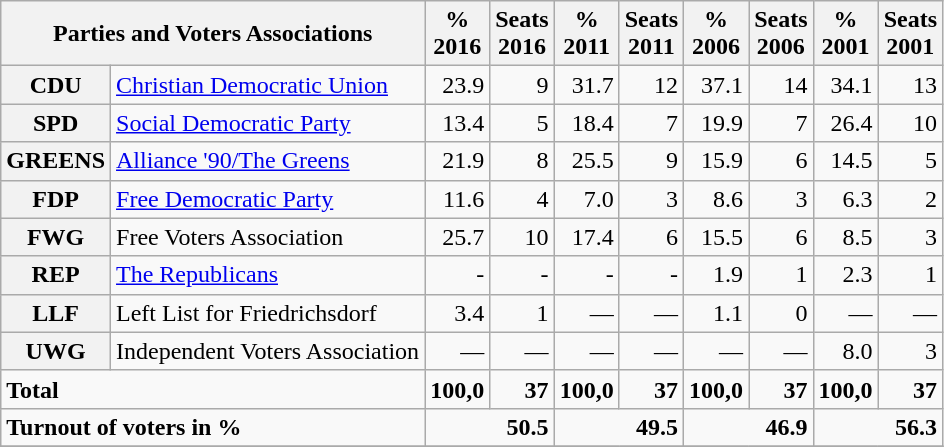<table class="wikitable">
<tr -- class="hintergrundfarbe6">
<th colspan="2">Parties and Voters Associations</th>
<th>%<br>2016</th>
<th>Seats<br>2016</th>
<th>%<br>2011</th>
<th>Seats<br>2011</th>
<th>%<br>2006</th>
<th>Seats<br>2006</th>
<th>%<br>2001</th>
<th>Seats<br>2001</th>
</tr>
<tr --->
<th>CDU</th>
<td><a href='#'>Christian Democratic Union</a></td>
<td align="right">23.9</td>
<td align="right">9</td>
<td align="right">31.7</td>
<td align="right">12</td>
<td align="right">37.1</td>
<td align="right">14</td>
<td align="right">34.1</td>
<td align="right">13</td>
</tr>
<tr --->
<th>SPD</th>
<td><a href='#'>Social Democratic Party</a></td>
<td align="right">13.4</td>
<td align="right">5</td>
<td align="right">18.4</td>
<td align="right">7</td>
<td align="right">19.9</td>
<td align="right">7</td>
<td align="right">26.4</td>
<td align="right">10</td>
</tr>
<tr --->
<th>GREENS</th>
<td><a href='#'>Alliance '90/The Greens</a></td>
<td align="right">21.9</td>
<td align="right">8</td>
<td align="right">25.5</td>
<td align="right">9</td>
<td align="right">15.9</td>
<td align="right">6</td>
<td align="right">14.5</td>
<td align="right">5</td>
</tr>
<tr --->
<th>FDP</th>
<td><a href='#'>Free Democratic Party</a></td>
<td align="right">11.6</td>
<td align="right">4</td>
<td align="right">7.0</td>
<td align="right">3</td>
<td align="right">8.6</td>
<td align="right">3</td>
<td align="right">6.3</td>
<td align="right">2</td>
</tr>
<tr --->
<th>FWG</th>
<td>Free Voters Association</td>
<td align="right">25.7</td>
<td align="right">10</td>
<td align="right">17.4</td>
<td align="right">6</td>
<td align="right">15.5</td>
<td align="right">6</td>
<td align="right">8.5</td>
<td align="right">3</td>
</tr>
<tr --->
<th>REP</th>
<td><a href='#'>The Republicans</a></td>
<td align="right">-</td>
<td align="right">-</td>
<td align="right">-</td>
<td align="right">-</td>
<td align="right">1.9</td>
<td align="right">1</td>
<td align="right">2.3</td>
<td align="right">1</td>
</tr>
<tr --->
<th>LLF</th>
<td>Left List for Friedrichsdorf</td>
<td align="right">3.4</td>
<td align="right">1</td>
<td align="right">—</td>
<td align="right">—</td>
<td align="right">1.1</td>
<td align="right">0</td>
<td align="right">—</td>
<td align="right">—</td>
</tr>
<tr --->
<th>UWG</th>
<td>Independent Voters Association</td>
<td align="right">—</td>
<td align="right">—</td>
<td align="right">—</td>
<td align="right">—</td>
<td align="right">—</td>
<td align="right">—</td>
<td align="right">8.0</td>
<td align="right">3</td>
</tr>
<tr --- class="hintergrundfarbe8">
<td colspan="2"><strong>Total</strong></td>
<td align="right"><strong>100,0</strong></td>
<td align="right"><strong>37</strong></td>
<td align="right"><strong>100,0</strong></td>
<td align="right"><strong>37</strong></td>
<td align="right"><strong>100,0</strong></td>
<td align="right"><strong>37</strong></td>
<td align="right"><strong>100,0</strong></td>
<td align="right"><strong>37</strong></td>
</tr>
<tr --- class="hintergrundfarbe8">
<td colspan="2"><strong>Turnout of voters in %</strong></td>
<td colspan="2" align="right"><strong>50.5</strong></td>
<td colspan="2" align="right"><strong>49.5</strong></td>
<td colspan="2" align="right"><strong>46.9</strong></td>
<td colspan="2" align="right"><strong>56.3</strong></td>
</tr>
<tr --->
</tr>
</table>
